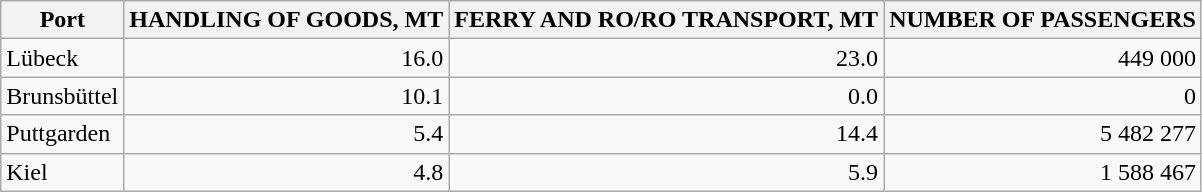<table class="wikitable">
<tr>
<th>Port</th>
<th>HANDLING OF GOODS, MT</th>
<th>FERRY AND RO/RO TRANSPORT, MT</th>
<th>NUMBER OF PASSENGERS</th>
</tr>
<tr>
<td>Lübeck</td>
<td style="text-align:right;">16.0</td>
<td style="text-align:right;">23.0</td>
<td style="text-align:right;">449 000</td>
</tr>
<tr>
<td>Brunsbüttel</td>
<td style="text-align:right;">10.1</td>
<td style="text-align:right;">0.0</td>
<td style="text-align:right;">0</td>
</tr>
<tr>
<td>Puttgarden</td>
<td style="text-align:right;">5.4</td>
<td style="text-align:right;">14.4</td>
<td style="text-align:right;">5 482 277</td>
</tr>
<tr>
<td>Kiel</td>
<td style="text-align:right;">4.8</td>
<td style="text-align:right;">5.9</td>
<td style="text-align:right;">1 588 467</td>
</tr>
</table>
